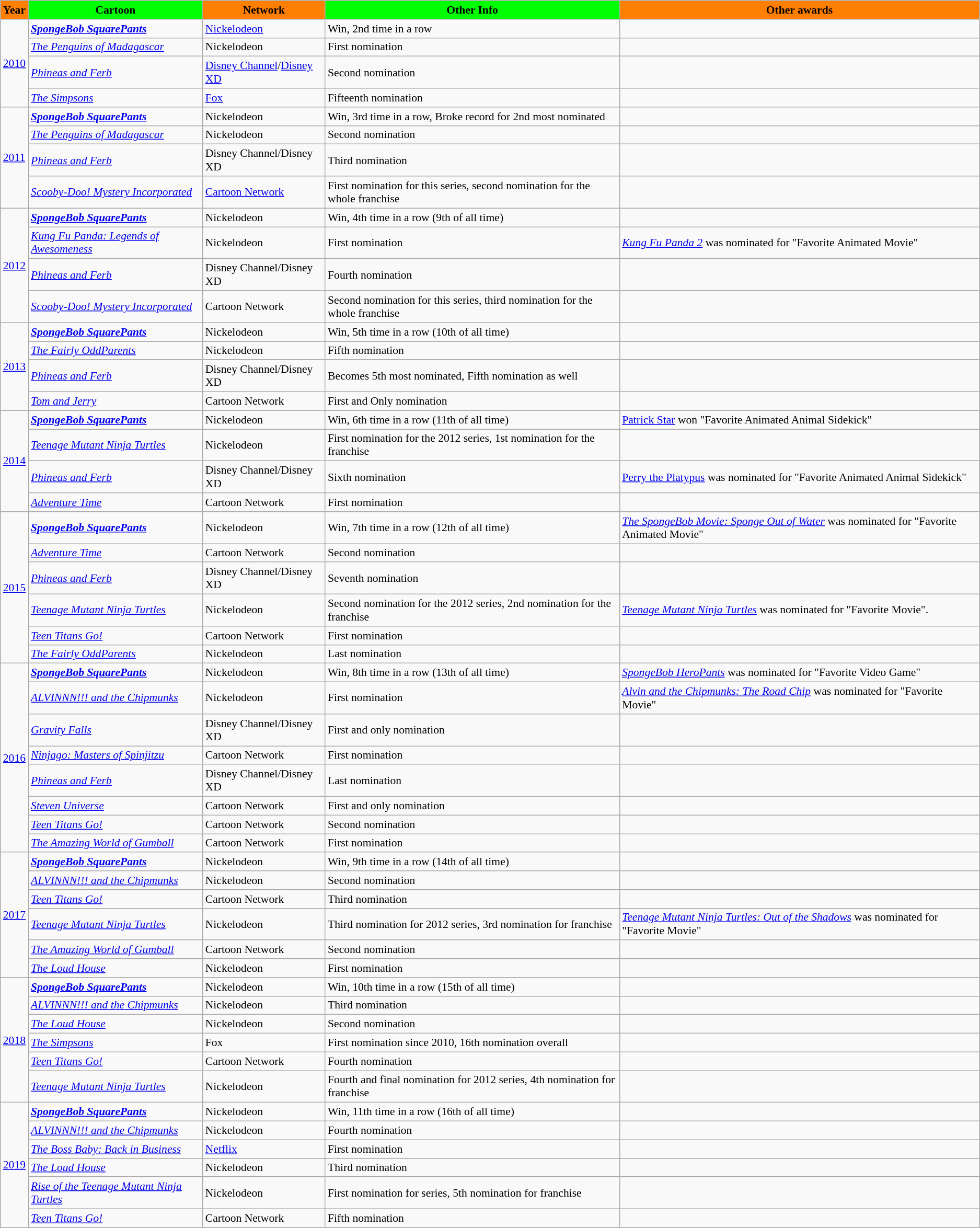<table class="wikitable" style="font-size:90%;">
<tr>
<th style="background:#FF7F00;">Year</th>
<th style="background:#00FF00;">Cartoon</th>
<th style="background:#FF7F00;">Network</th>
<th style="background:#00FF00;">Other Info</th>
<th style="background:#FF7F00;">Other awards</th>
</tr>
<tr>
<td rowspan="4"><a href='#'>2010</a></td>
<td><strong><em><a href='#'>SpongeBob SquarePants</a></em></strong></td>
<td><a href='#'>Nickelodeon</a></td>
<td>Win, 2nd time in a row</td>
<td></td>
</tr>
<tr>
<td><em><a href='#'>The Penguins of Madagascar</a></em></td>
<td>Nickelodeon</td>
<td>First nomination</td>
<td></td>
</tr>
<tr>
<td><em><a href='#'>Phineas and Ferb</a></em></td>
<td><a href='#'>Disney Channel</a>/<a href='#'>Disney XD</a></td>
<td>Second nomination</td>
<td></td>
</tr>
<tr>
<td><em><a href='#'>The Simpsons</a></em></td>
<td><a href='#'>Fox</a></td>
<td>Fifteenth nomination</td>
<td></td>
</tr>
<tr>
<td rowspan="4"><a href='#'>2011</a></td>
<td><strong><em><a href='#'>SpongeBob SquarePants</a></em></strong></td>
<td>Nickelodeon</td>
<td>Win, 3rd time in a row, Broke record for 2nd most nominated</td>
<td></td>
</tr>
<tr>
<td><em><a href='#'>The Penguins of Madagascar</a></em></td>
<td>Nickelodeon</td>
<td>Second nomination</td>
<td></td>
</tr>
<tr>
<td><em><a href='#'>Phineas and Ferb</a></em></td>
<td>Disney Channel/Disney XD</td>
<td>Third nomination</td>
<td></td>
</tr>
<tr>
<td><em><a href='#'>Scooby-Doo! Mystery Incorporated</a></em></td>
<td><a href='#'>Cartoon Network</a></td>
<td>First nomination for this series, second nomination for the whole franchise</td>
<td></td>
</tr>
<tr>
<td rowspan="4"><a href='#'>2012</a></td>
<td><strong><em><a href='#'>SpongeBob SquarePants</a></em></strong></td>
<td>Nickelodeon</td>
<td>Win, 4th time in a row (9th of all time)</td>
<td></td>
</tr>
<tr>
<td><em><a href='#'>Kung Fu Panda: Legends of Awesomeness</a></em></td>
<td>Nickelodeon</td>
<td>First nomination</td>
<td><em><a href='#'>Kung Fu Panda 2</a></em> was nominated for "Favorite Animated Movie"</td>
</tr>
<tr>
<td><em><a href='#'>Phineas and Ferb</a></em></td>
<td>Disney Channel/Disney XD</td>
<td>Fourth nomination</td>
<td></td>
</tr>
<tr>
<td><em><a href='#'>Scooby-Doo! Mystery Incorporated</a></em></td>
<td>Cartoon Network</td>
<td>Second nomination for this series, third nomination for the whole franchise</td>
<td></td>
</tr>
<tr>
<td rowspan="4"><a href='#'>2013</a></td>
<td><strong><em><a href='#'>SpongeBob SquarePants</a></em></strong></td>
<td>Nickelodeon</td>
<td>Win, 5th time in a row (10th of all time)</td>
<td></td>
</tr>
<tr>
<td><em><a href='#'>The Fairly OddParents</a></em></td>
<td>Nickelodeon</td>
<td>Fifth nomination</td>
<td></td>
</tr>
<tr>
<td><em><a href='#'>Phineas and Ferb</a></em></td>
<td>Disney Channel/Disney XD</td>
<td>Becomes 5th most nominated, Fifth nomination as well</td>
<td></td>
</tr>
<tr>
<td><em><a href='#'>Tom and Jerry</a></em></td>
<td>Cartoon Network</td>
<td>First and Only nomination</td>
<td></td>
</tr>
<tr>
<td rowspan="4"><a href='#'>2014</a></td>
<td><strong><em><a href='#'>SpongeBob SquarePants</a></em></strong></td>
<td>Nickelodeon</td>
<td>Win, 6th time in a row (11th of all time)</td>
<td><a href='#'>Patrick Star</a> won "Favorite Animated Animal Sidekick"</td>
</tr>
<tr>
<td><em><a href='#'>Teenage Mutant Ninja Turtles</a></em></td>
<td>Nickelodeon</td>
<td>First nomination for the 2012 series, 1st nomination for the franchise</td>
<td></td>
</tr>
<tr>
<td><em><a href='#'>Phineas and Ferb</a></em></td>
<td>Disney Channel/Disney XD</td>
<td>Sixth nomination</td>
<td><a href='#'>Perry the Platypus</a> was nominated for "Favorite Animated Animal Sidekick"</td>
</tr>
<tr>
<td><em><a href='#'>Adventure Time</a></em></td>
<td>Cartoon Network</td>
<td>First nomination</td>
<td></td>
</tr>
<tr>
<td rowspan="6"><a href='#'>2015</a></td>
<td><strong><em><a href='#'>SpongeBob SquarePants</a></em></strong></td>
<td>Nickelodeon</td>
<td>Win, 7th time in a row (12th of all time)</td>
<td><em><a href='#'>The SpongeBob Movie: Sponge Out of Water</a></em> was nominated for "Favorite Animated Movie"</td>
</tr>
<tr>
<td><em><a href='#'>Adventure Time</a></em></td>
<td>Cartoon Network</td>
<td>Second nomination</td>
<td></td>
</tr>
<tr>
<td><em><a href='#'>Phineas and Ferb</a></em></td>
<td>Disney Channel/Disney XD</td>
<td>Seventh nomination</td>
<td></td>
</tr>
<tr>
<td><em><a href='#'>Teenage Mutant Ninja Turtles</a></em></td>
<td>Nickelodeon</td>
<td>Second nomination for the 2012 series, 2nd nomination for the franchise</td>
<td><em><a href='#'>Teenage Mutant Ninja Turtles</a></em> was nominated for "Favorite Movie".</td>
</tr>
<tr>
<td><em><a href='#'>Teen Titans Go!</a></em></td>
<td>Cartoon Network</td>
<td>First nomination</td>
<td></td>
</tr>
<tr>
<td><em><a href='#'>The Fairly OddParents</a></em></td>
<td>Nickelodeon</td>
<td>Last nomination</td>
<td></td>
</tr>
<tr>
<td rowspan="8"><a href='#'>2016</a></td>
<td><strong><em><a href='#'>SpongeBob SquarePants</a></em></strong></td>
<td>Nickelodeon</td>
<td>Win, 8th time in a row (13th of all time)</td>
<td><em><a href='#'>SpongeBob HeroPants</a></em> was nominated for "Favorite Video Game"</td>
</tr>
<tr>
<td><em><a href='#'>ALVINNN!!! and the Chipmunks</a></em></td>
<td>Nickelodeon</td>
<td>First nomination</td>
<td><em><a href='#'>Alvin and the Chipmunks: The Road Chip</a></em> was nominated for "Favorite Movie"</td>
</tr>
<tr>
<td><em><a href='#'>Gravity Falls</a></em></td>
<td>Disney Channel/Disney XD</td>
<td>First and only nomination</td>
<td></td>
</tr>
<tr>
<td><em><a href='#'>Ninjago: Masters of Spinjitzu</a></em></td>
<td>Cartoon Network</td>
<td>First nomination</td>
<td></td>
</tr>
<tr>
<td><em><a href='#'>Phineas and Ferb</a></em></td>
<td>Disney Channel/Disney XD</td>
<td>Last nomination</td>
<td></td>
</tr>
<tr>
<td><em><a href='#'>Steven Universe</a></em></td>
<td>Cartoon Network</td>
<td>First and only nomination</td>
<td></td>
</tr>
<tr>
<td><em><a href='#'>Teen Titans Go!</a></em></td>
<td>Cartoon Network</td>
<td>Second nomination</td>
<td></td>
</tr>
<tr>
<td><em><a href='#'>The Amazing World of Gumball</a></em></td>
<td>Cartoon Network</td>
<td>First nomination</td>
<td></td>
</tr>
<tr>
<td rowspan="6"><a href='#'>2017</a></td>
<td><strong><em><a href='#'>SpongeBob SquarePants</a></em></strong></td>
<td>Nickelodeon</td>
<td>Win, 9th time in a row (14th of all time)</td>
<td></td>
</tr>
<tr>
<td><em><a href='#'>ALVINNN!!! and the Chipmunks</a></em></td>
<td>Nickelodeon</td>
<td>Second nomination</td>
<td></td>
</tr>
<tr>
<td><em><a href='#'>Teen Titans Go!</a></em></td>
<td>Cartoon Network</td>
<td>Third nomination</td>
<td></td>
</tr>
<tr>
<td><em><a href='#'>Teenage Mutant Ninja Turtles</a></em></td>
<td>Nickelodeon</td>
<td>Third nomination for 2012 series, 3rd nomination for franchise</td>
<td><em><a href='#'>Teenage Mutant Ninja Turtles: Out of the Shadows</a></em> was nominated for "Favorite Movie"</td>
</tr>
<tr>
<td><em><a href='#'>The Amazing World of Gumball</a></em></td>
<td>Cartoon Network</td>
<td>Second nomination</td>
<td></td>
</tr>
<tr>
<td><em><a href='#'>The Loud House</a></em></td>
<td>Nickelodeon</td>
<td>First nomination</td>
<td></td>
</tr>
<tr>
<td rowspan="6"><a href='#'>2018</a></td>
<td><strong><em><a href='#'>SpongeBob SquarePants</a></em></strong></td>
<td>Nickelodeon</td>
<td>Win, 10th time in a row (15th of all time)</td>
<td></td>
</tr>
<tr>
<td><em><a href='#'>ALVINNN!!! and the Chipmunks</a></em></td>
<td>Nickelodeon</td>
<td>Third nomination</td>
<td></td>
</tr>
<tr>
<td><em><a href='#'>The Loud House</a></em></td>
<td>Nickelodeon</td>
<td>Second nomination</td>
<td></td>
</tr>
<tr>
<td><em><a href='#'>The Simpsons</a></em></td>
<td>Fox</td>
<td>First nomination since 2010, 16th nomination overall</td>
<td></td>
</tr>
<tr>
<td><em><a href='#'>Teen Titans Go!</a></em></td>
<td>Cartoon Network</td>
<td>Fourth nomination</td>
<td></td>
</tr>
<tr>
<td><em><a href='#'>Teenage Mutant Ninja Turtles</a></em></td>
<td>Nickelodeon</td>
<td>Fourth and final nomination for 2012 series, 4th nomination for franchise</td>
<td></td>
</tr>
<tr>
<td rowspan="6"><a href='#'>2019</a></td>
<td><strong><em><a href='#'>SpongeBob SquarePants</a></em></strong></td>
<td>Nickelodeon</td>
<td>Win, 11th time in a row (16th of all time)</td>
<td></td>
</tr>
<tr>
<td><em><a href='#'>ALVINNN!!! and the Chipmunks</a></em></td>
<td>Nickelodeon</td>
<td>Fourth nomination</td>
<td></td>
</tr>
<tr>
<td><em><a href='#'>The Boss Baby: Back in Business</a></em></td>
<td><a href='#'>Netflix</a></td>
<td>First nomination</td>
<td></td>
</tr>
<tr>
<td><em><a href='#'>The Loud House</a></em></td>
<td>Nickelodeon</td>
<td>Third nomination</td>
<td></td>
</tr>
<tr>
<td><em><a href='#'>Rise of the Teenage Mutant Ninja Turtles</a></em></td>
<td>Nickelodeon</td>
<td>First nomination for series, 5th nomination for franchise</td>
<td></td>
</tr>
<tr>
<td><em><a href='#'>Teen Titans Go!</a></em></td>
<td>Cartoon Network</td>
<td>Fifth nomination</td>
<td></td>
</tr>
</table>
